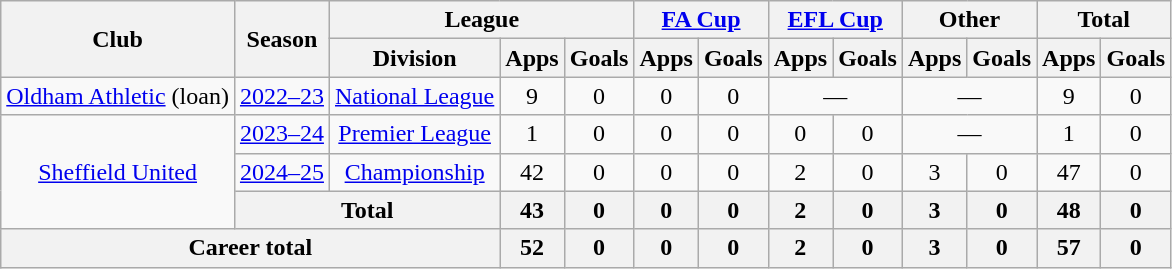<table class=wikitable style=text-align:center>
<tr>
<th rowspan=2>Club</th>
<th rowspan=2>Season</th>
<th colspan=3>League</th>
<th colspan=2><a href='#'>FA Cup</a></th>
<th colspan=2><a href='#'>EFL Cup</a></th>
<th colspan=2>Other</th>
<th colspan=2>Total</th>
</tr>
<tr>
<th>Division</th>
<th>Apps</th>
<th>Goals</th>
<th>Apps</th>
<th>Goals</th>
<th>Apps</th>
<th>Goals</th>
<th>Apps</th>
<th>Goals</th>
<th>Apps</th>
<th>Goals</th>
</tr>
<tr>
<td><a href='#'>Oldham Athletic</a> (loan)</td>
<td><a href='#'>2022–23</a></td>
<td><a href='#'>National League</a></td>
<td>9</td>
<td>0</td>
<td>0</td>
<td>0</td>
<td colspan=2>—</td>
<td colspan=2>—</td>
<td>9</td>
<td>0</td>
</tr>
<tr>
<td rowspan=3><a href='#'>Sheffield United</a></td>
<td><a href='#'>2023–24</a></td>
<td><a href='#'>Premier League</a></td>
<td>1</td>
<td>0</td>
<td>0</td>
<td>0</td>
<td>0</td>
<td>0</td>
<td colspan=2>—</td>
<td>1</td>
<td>0</td>
</tr>
<tr>
<td><a href='#'>2024–25</a></td>
<td><a href='#'>Championship</a></td>
<td>42</td>
<td>0</td>
<td>0</td>
<td>0</td>
<td>2</td>
<td>0</td>
<td>3</td>
<td>0</td>
<td>47</td>
<td>0</td>
</tr>
<tr>
<th colspan=2>Total</th>
<th>43</th>
<th>0</th>
<th>0</th>
<th>0</th>
<th>2</th>
<th>0</th>
<th>3</th>
<th>0</th>
<th>48</th>
<th>0</th>
</tr>
<tr>
<th colspan=3>Career total</th>
<th>52</th>
<th>0</th>
<th>0</th>
<th>0</th>
<th>2</th>
<th>0</th>
<th>3</th>
<th>0</th>
<th>57</th>
<th>0</th>
</tr>
</table>
